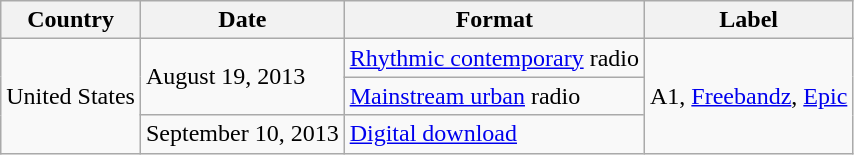<table class="wikitable">
<tr>
<th>Country</th>
<th>Date</th>
<th>Format</th>
<th>Label</th>
</tr>
<tr>
<td rowspan="3">United States</td>
<td rowspan="2">August 19, 2013</td>
<td><a href='#'>Rhythmic contemporary</a> radio</td>
<td rowspan="3">A1, <a href='#'>Freebandz</a>, <a href='#'>Epic</a></td>
</tr>
<tr>
<td><a href='#'>Mainstream urban</a> radio</td>
</tr>
<tr>
<td>September 10, 2013</td>
<td><a href='#'>Digital download</a></td>
</tr>
</table>
